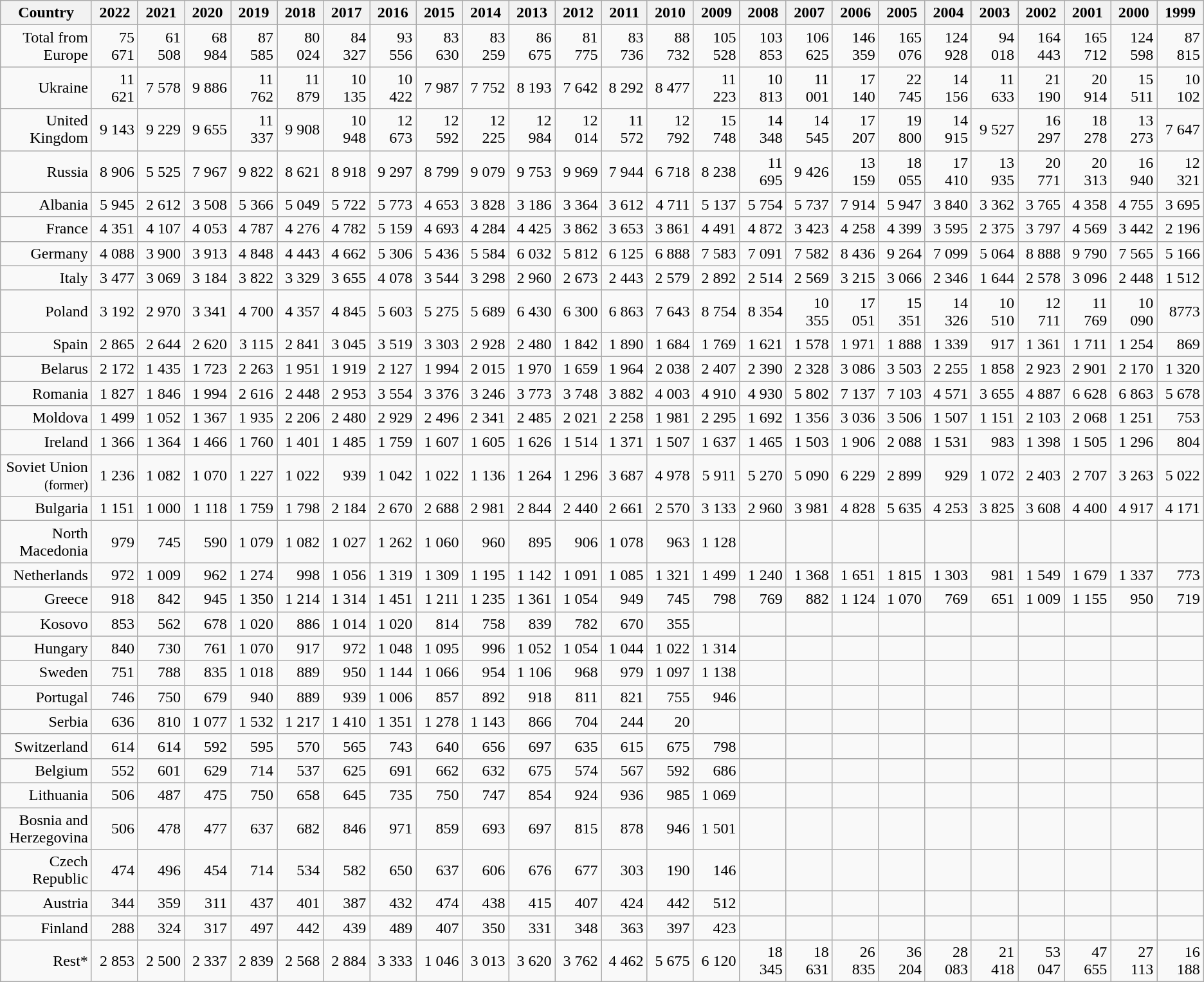<table class="wikitable" style="text-align: right;">
<tr>
<th style="width:120pt;">Country</th>
<th style="width:120pt;">2022</th>
<th style="width:120pt;">2021</th>
<th style="width:120pt;">2020</th>
<th style="width:120pt;">2019</th>
<th style="width:120pt;">2018</th>
<th style="width:120pt;">2017</th>
<th style="width:120pt;">2016</th>
<th style="width:120pt;">2015</th>
<th style="width:120pt;">2014</th>
<th style="width:120pt;">2013</th>
<th style="width:120pt;">2012</th>
<th style="width:120pt;">2011</th>
<th style="width:120pt;">2010</th>
<th style="width:120pt;">2009</th>
<th style="width:120pt;">2008</th>
<th style="width:120pt;">2007</th>
<th style="width:120pt;">2006</th>
<th style="width:120pt;">2005</th>
<th style="width:120pt;">2004</th>
<th style="width:120pt;">2003</th>
<th style="width:120pt;">2002</th>
<th style="width:120pt;">2001</th>
<th style="width:120pt;">2000</th>
<th style="width:120pt;">1999</th>
</tr>
<tr>
<td>Total from Europe</td>
<td>75 671</td>
<td>61 508</td>
<td>68 984</td>
<td>87 585</td>
<td>80 024</td>
<td>84 327</td>
<td>93 556</td>
<td>83 630</td>
<td>83 259</td>
<td>86 675</td>
<td>81 775</td>
<td>83 736</td>
<td>88 732</td>
<td>105 528</td>
<td>103 853</td>
<td>106 625</td>
<td>146 359</td>
<td>165 076</td>
<td>124 928</td>
<td>94 018</td>
<td>164 443</td>
<td>165 712</td>
<td>124 598</td>
<td>87 815</td>
</tr>
<tr>
<td>Ukraine</td>
<td>11 621</td>
<td>7 578</td>
<td>9 886</td>
<td>11 762</td>
<td>11 879</td>
<td>10 135</td>
<td>10 422</td>
<td>7 987</td>
<td>7 752</td>
<td>8 193</td>
<td>7 642</td>
<td>8 292</td>
<td>8 477</td>
<td>11 223</td>
<td>10 813</td>
<td>11 001</td>
<td>17 140</td>
<td>22 745</td>
<td>14 156</td>
<td>11 633</td>
<td>21 190</td>
<td>20 914</td>
<td>15 511</td>
<td>10 102</td>
</tr>
<tr>
<td>United Kingdom</td>
<td>9 143</td>
<td>9 229</td>
<td>9 655</td>
<td>11 337</td>
<td>9 908</td>
<td>10 948</td>
<td>12 673</td>
<td>12 592</td>
<td>12 225</td>
<td>12 984</td>
<td>12 014</td>
<td>11 572</td>
<td>12 792</td>
<td>15 748</td>
<td>14 348</td>
<td>14 545</td>
<td>17 207</td>
<td>19 800</td>
<td>14 915</td>
<td>9 527</td>
<td>16 297</td>
<td>18 278</td>
<td>13 273</td>
<td>7 647</td>
</tr>
<tr>
<td>Russia</td>
<td>8 906</td>
<td>5 525</td>
<td>7 967</td>
<td>9 822</td>
<td>8 621</td>
<td>8 918</td>
<td>9 297</td>
<td>8 799</td>
<td>9 079</td>
<td>9 753</td>
<td>9 969</td>
<td>7 944</td>
<td>6 718</td>
<td>8 238</td>
<td>11 695</td>
<td>9 426</td>
<td>13 159</td>
<td>18 055</td>
<td>17 410</td>
<td>13 935</td>
<td>20 771</td>
<td>20 313</td>
<td>16 940</td>
<td>12 321</td>
</tr>
<tr>
<td>Albania</td>
<td>5 945</td>
<td>2 612</td>
<td>3 508</td>
<td>5 366</td>
<td>5 049</td>
<td>5 722</td>
<td>5 773</td>
<td>4 653</td>
<td>3 828</td>
<td>3 186</td>
<td>3 364</td>
<td>3 612</td>
<td>4 711</td>
<td>5 137</td>
<td>5 754</td>
<td>5 737</td>
<td>7 914</td>
<td>5 947</td>
<td>3 840</td>
<td>3 362</td>
<td>3 765</td>
<td>4 358</td>
<td>4 755</td>
<td>3 695</td>
</tr>
<tr>
<td>France</td>
<td>4 351</td>
<td>4 107</td>
<td>4 053</td>
<td>4 787</td>
<td>4 276</td>
<td>4 782</td>
<td>5 159</td>
<td>4 693</td>
<td>4 284</td>
<td>4 425</td>
<td>3 862</td>
<td>3 653</td>
<td>3 861</td>
<td>4 491</td>
<td>4 872</td>
<td>3 423</td>
<td>4 258</td>
<td>4 399</td>
<td>3 595</td>
<td>2 375</td>
<td>3 797</td>
<td>4 569</td>
<td>3 442</td>
<td>2 196</td>
</tr>
<tr>
<td>Germany</td>
<td>4 088</td>
<td>3 900</td>
<td>3 913</td>
<td>4 848</td>
<td>4 443</td>
<td>4 662</td>
<td>5 306</td>
<td>5 436</td>
<td>5 584</td>
<td>6 032</td>
<td>5 812</td>
<td>6 125</td>
<td>6 888</td>
<td>7 583</td>
<td>7 091</td>
<td>7 582</td>
<td>8 436</td>
<td>9 264</td>
<td>7 099</td>
<td>5 064</td>
<td>8 888</td>
<td>9 790</td>
<td>7 565</td>
<td>5 166</td>
</tr>
<tr>
<td>Italy</td>
<td>3 477</td>
<td>3 069</td>
<td>3 184</td>
<td>3 822</td>
<td>3 329</td>
<td>3 655</td>
<td>4 078</td>
<td>3 544</td>
<td>3 298</td>
<td>2 960</td>
<td>2 673</td>
<td>2 443</td>
<td>2 579</td>
<td>2 892</td>
<td>2 514</td>
<td>2 569</td>
<td>3 215</td>
<td>3 066</td>
<td>2 346</td>
<td>1 644</td>
<td>2 578</td>
<td>3 096</td>
<td>2 448</td>
<td>1 512</td>
</tr>
<tr>
<td>Poland</td>
<td>3 192</td>
<td>2 970</td>
<td>3 341</td>
<td>4 700</td>
<td>4 357</td>
<td>4 845</td>
<td>5 603</td>
<td>5 275</td>
<td>5 689</td>
<td>6 430</td>
<td>6 300</td>
<td>6 863</td>
<td>7 643</td>
<td>8 754</td>
<td>8 354</td>
<td>10 355</td>
<td>17 051</td>
<td>15 351</td>
<td>14 326</td>
<td>10 510</td>
<td>12 711</td>
<td>11 769</td>
<td>10 090</td>
<td>8773</td>
</tr>
<tr>
<td>Spain</td>
<td>2 865</td>
<td>2 644</td>
<td>2 620</td>
<td>3 115</td>
<td>2 841</td>
<td>3 045</td>
<td>3 519</td>
<td>3 303</td>
<td>2 928</td>
<td>2 480</td>
<td>1 842</td>
<td>1 890</td>
<td>1 684</td>
<td>1 769</td>
<td>1 621</td>
<td>1 578</td>
<td>1 971</td>
<td>1 888</td>
<td>1 339</td>
<td>917</td>
<td>1 361</td>
<td>1 711</td>
<td>1 254</td>
<td>869</td>
</tr>
<tr>
<td>Belarus</td>
<td>2 172</td>
<td>1 435</td>
<td>1 723</td>
<td>2 263</td>
<td>1 951</td>
<td>1 919</td>
<td>2 127</td>
<td>1 994</td>
<td>2 015</td>
<td>1 970</td>
<td>1 659</td>
<td>1 964</td>
<td>2 038</td>
<td>2 407</td>
<td>2 390</td>
<td>2 328</td>
<td>3 086</td>
<td>3 503</td>
<td>2 255</td>
<td>1 858</td>
<td>2 923</td>
<td>2 901</td>
<td>2 170</td>
<td>1 320</td>
</tr>
<tr>
<td>Romania</td>
<td>1 827</td>
<td>1 846</td>
<td>1 994</td>
<td>2 616</td>
<td>2 448</td>
<td>2 953</td>
<td>3 554</td>
<td>3 376</td>
<td>3 246</td>
<td>3 773</td>
<td>3 748</td>
<td>3 882</td>
<td>4 003</td>
<td>4 910</td>
<td>4 930</td>
<td>5 802</td>
<td>7 137</td>
<td>7 103</td>
<td>4 571</td>
<td>3 655</td>
<td>4 887</td>
<td>6 628</td>
<td>6 863</td>
<td>5 678</td>
</tr>
<tr>
<td>Moldova</td>
<td>1 499</td>
<td>1 052</td>
<td>1 367</td>
<td>1 935</td>
<td>2 206</td>
<td>2 480</td>
<td>2 929</td>
<td>2 496</td>
<td>2 341</td>
<td>2 485</td>
<td>2 021</td>
<td>2 258</td>
<td>1 981</td>
<td>2 295</td>
<td>1 692</td>
<td>1 356</td>
<td>3 036</td>
<td>3 506</td>
<td>1 507</td>
<td>1 151</td>
<td>2 103</td>
<td>2 068</td>
<td>1 251</td>
<td>753</td>
</tr>
<tr>
<td>Ireland</td>
<td>1 366</td>
<td>1 364</td>
<td>1 466</td>
<td>1 760</td>
<td>1 401</td>
<td>1 485</td>
<td>1 759</td>
<td>1 607</td>
<td>1 605</td>
<td>1 626</td>
<td>1 514</td>
<td>1 371</td>
<td>1 507</td>
<td>1 637</td>
<td>1 465</td>
<td>1 503</td>
<td>1 906</td>
<td>2 088</td>
<td>1 531</td>
<td>983</td>
<td>1 398</td>
<td>1 505</td>
<td>1 296</td>
<td>804</td>
</tr>
<tr>
<td>Soviet Union <small>(former)</small></td>
<td>1 236</td>
<td>1 082</td>
<td>1 070</td>
<td>1 227</td>
<td>1 022</td>
<td>939</td>
<td>1 042</td>
<td>1 022</td>
<td>1 136</td>
<td>1 264</td>
<td>1 296</td>
<td>3 687</td>
<td>4 978</td>
<td>5 911</td>
<td>5 270</td>
<td>5 090</td>
<td>6 229</td>
<td>2 899</td>
<td>929</td>
<td>1 072</td>
<td>2 403</td>
<td>2 707</td>
<td>3 263</td>
<td>5  022</td>
</tr>
<tr>
<td>Bulgaria</td>
<td>1 151</td>
<td>1 000</td>
<td>1 118</td>
<td>1 759</td>
<td>1 798</td>
<td>2 184</td>
<td>2 670</td>
<td>2 688</td>
<td>2 981</td>
<td>2 844</td>
<td>2 440</td>
<td>2 661</td>
<td>2 570</td>
<td>3 133</td>
<td>2 960</td>
<td>3 981</td>
<td>4 828</td>
<td>5 635</td>
<td>4 253</td>
<td>3 825</td>
<td>3 608</td>
<td>4 400</td>
<td>4 917</td>
<td>4 171</td>
</tr>
<tr>
<td>North Macedonia</td>
<td>979</td>
<td>745</td>
<td>590</td>
<td>1 079</td>
<td>1 082</td>
<td>1 027</td>
<td>1 262</td>
<td>1 060</td>
<td>960</td>
<td>895</td>
<td>906</td>
<td>1 078</td>
<td>963</td>
<td>1 128</td>
<td></td>
<td></td>
<td></td>
<td></td>
<td></td>
<td></td>
<td></td>
<td></td>
<td></td>
<td></td>
</tr>
<tr>
<td>Netherlands</td>
<td>972</td>
<td>1 009</td>
<td>962</td>
<td>1 274</td>
<td>998</td>
<td>1 056</td>
<td>1 319</td>
<td>1 309</td>
<td>1 195</td>
<td>1 142</td>
<td>1 091</td>
<td>1 085</td>
<td>1 321</td>
<td>1 499</td>
<td>1 240</td>
<td>1 368</td>
<td>1 651</td>
<td>1 815</td>
<td>1 303</td>
<td>981</td>
<td>1 549</td>
<td>1 679</td>
<td>1 337</td>
<td>773</td>
</tr>
<tr>
<td>Greece</td>
<td>918</td>
<td>842</td>
<td>945</td>
<td>1 350</td>
<td>1 214</td>
<td>1 314</td>
<td>1 451</td>
<td>1 211</td>
<td>1 235</td>
<td>1 361</td>
<td>1 054</td>
<td>949</td>
<td>745</td>
<td>798</td>
<td>769</td>
<td>882</td>
<td>1 124</td>
<td>1 070</td>
<td>769</td>
<td>651</td>
<td>1 009</td>
<td>1 155</td>
<td>950</td>
<td>719</td>
</tr>
<tr>
<td>Kosovo</td>
<td>853</td>
<td>562</td>
<td>678</td>
<td>1 020</td>
<td>886</td>
<td>1 014</td>
<td>1 020</td>
<td>814</td>
<td>758</td>
<td>839</td>
<td>782</td>
<td>670</td>
<td>355</td>
<td></td>
<td></td>
<td></td>
<td></td>
<td></td>
<td></td>
<td></td>
<td></td>
<td></td>
<td></td>
<td></td>
</tr>
<tr>
<td>Hungary</td>
<td>840</td>
<td>730</td>
<td>761</td>
<td>1 070</td>
<td>917</td>
<td>972</td>
<td>1 048</td>
<td>1 095</td>
<td>996</td>
<td>1 052</td>
<td>1 054</td>
<td>1 044</td>
<td>1 022</td>
<td>1 314</td>
<td></td>
<td></td>
<td></td>
<td></td>
<td></td>
<td></td>
<td></td>
<td></td>
<td></td>
<td></td>
</tr>
<tr>
<td>Sweden</td>
<td>751</td>
<td>788</td>
<td>835</td>
<td>1 018</td>
<td>889</td>
<td>950</td>
<td>1 144</td>
<td>1 066</td>
<td>954</td>
<td>1 106</td>
<td>968</td>
<td>979</td>
<td>1 097</td>
<td>1 138</td>
<td></td>
<td></td>
<td></td>
<td></td>
<td></td>
<td></td>
<td></td>
<td></td>
<td></td>
<td></td>
</tr>
<tr>
<td>Portugal</td>
<td>746</td>
<td>750</td>
<td>679</td>
<td>940</td>
<td>889</td>
<td>939</td>
<td>1 006</td>
<td>857</td>
<td>892</td>
<td>918</td>
<td>811</td>
<td>821</td>
<td>755</td>
<td>946</td>
<td></td>
<td></td>
<td></td>
<td></td>
<td></td>
<td></td>
<td></td>
<td></td>
<td></td>
</tr>
<tr>
<td>Serbia</td>
<td>636</td>
<td>810</td>
<td>1 077</td>
<td>1 532</td>
<td>1 217</td>
<td>1 410</td>
<td>1 351</td>
<td>1 278</td>
<td>1 143</td>
<td>866</td>
<td>704</td>
<td>244</td>
<td>20</td>
<td></td>
<td></td>
<td></td>
<td></td>
<td></td>
<td></td>
<td></td>
<td></td>
<td></td>
<td></td>
<td></td>
</tr>
<tr>
<td>Switzerland</td>
<td>614</td>
<td>614</td>
<td>592</td>
<td>595</td>
<td>570</td>
<td>565</td>
<td>743</td>
<td>640</td>
<td>656</td>
<td>697</td>
<td>635</td>
<td>615</td>
<td>675</td>
<td>798</td>
<td></td>
<td></td>
<td></td>
<td></td>
<td></td>
<td></td>
<td></td>
<td></td>
<td></td>
<td></td>
</tr>
<tr>
<td>Belgium</td>
<td>552</td>
<td>601</td>
<td>629</td>
<td>714</td>
<td>537</td>
<td>625</td>
<td>691</td>
<td>662</td>
<td>632</td>
<td>675</td>
<td>574</td>
<td>567</td>
<td>592</td>
<td>686</td>
<td></td>
<td></td>
<td></td>
<td></td>
<td></td>
<td></td>
<td></td>
<td></td>
<td></td>
<td></td>
</tr>
<tr>
<td>Lithuania</td>
<td>506</td>
<td>487</td>
<td>475</td>
<td>750</td>
<td>658</td>
<td>645</td>
<td>735</td>
<td>750</td>
<td>747</td>
<td>854</td>
<td>924</td>
<td>936</td>
<td>985</td>
<td>1 069</td>
<td></td>
<td></td>
<td></td>
<td></td>
<td></td>
<td></td>
<td></td>
<td></td>
<td></td>
<td></td>
</tr>
<tr>
<td>Bosnia and Herzegovina</td>
<td>506</td>
<td>478</td>
<td>477</td>
<td>637</td>
<td>682</td>
<td>846</td>
<td>971</td>
<td>859</td>
<td>693</td>
<td>697</td>
<td>815</td>
<td>878</td>
<td>946</td>
<td>1 501</td>
<td></td>
<td></td>
<td></td>
<td></td>
<td></td>
<td></td>
<td></td>
<td></td>
<td></td>
<td></td>
</tr>
<tr>
<td>Czech Republic</td>
<td>474</td>
<td>496</td>
<td>454</td>
<td>714</td>
<td>534</td>
<td>582</td>
<td>650</td>
<td>637</td>
<td>606</td>
<td>676</td>
<td>677</td>
<td>303</td>
<td>190</td>
<td>146</td>
<td></td>
<td></td>
<td></td>
<td></td>
<td></td>
<td></td>
<td></td>
<td></td>
<td></td>
<td></td>
</tr>
<tr>
<td>Austria</td>
<td>344</td>
<td>359</td>
<td>311</td>
<td>437</td>
<td>401</td>
<td>387</td>
<td>432</td>
<td>474</td>
<td>438</td>
<td>415</td>
<td>407</td>
<td>424</td>
<td>442</td>
<td>512</td>
<td></td>
<td></td>
<td></td>
<td></td>
<td></td>
<td></td>
<td></td>
<td></td>
<td></td>
<td></td>
</tr>
<tr>
<td>Finland</td>
<td>288</td>
<td>324</td>
<td>317</td>
<td>497</td>
<td>442</td>
<td>439</td>
<td>489</td>
<td>407</td>
<td>350</td>
<td>331</td>
<td>348</td>
<td>363</td>
<td>397</td>
<td>423</td>
<td></td>
<td></td>
<td></td>
<td></td>
<td></td>
<td></td>
<td></td>
<td></td>
<td></td>
<td></td>
</tr>
<tr>
<td>Rest*</td>
<td>2 853</td>
<td>2 500</td>
<td>2 337</td>
<td>2 839</td>
<td>2 568</td>
<td>2 884</td>
<td>3 333</td>
<td>1 046</td>
<td>3 013</td>
<td>3 620</td>
<td>3 762</td>
<td>4 462</td>
<td>5 675</td>
<td>6 120</td>
<td>18 345</td>
<td>18 631</td>
<td>26 835</td>
<td>36 204</td>
<td>28 083</td>
<td>21 418</td>
<td>53 047</td>
<td>47 655</td>
<td>27 113</td>
<td>16 188</td>
</tr>
</table>
